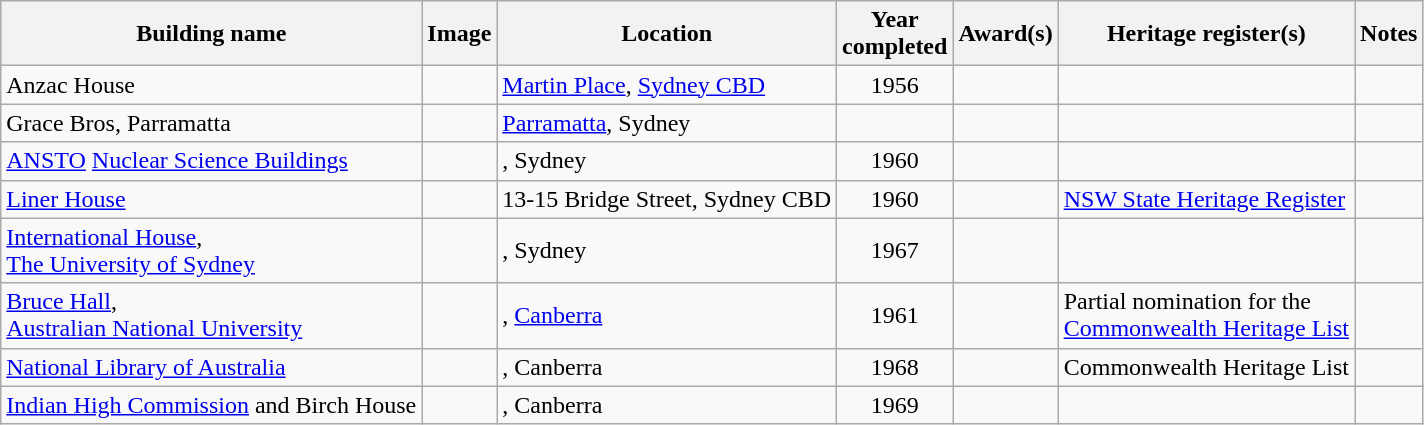<table class="wikitable sortable collapsible">
<tr>
<th scope="col">Building name</th>
<th scope="col">Image</th>
<th scope="col">Location</th>
<th scope="col">Year<br>completed</th>
<th scope="col">Award(s)</th>
<th scope="col">Heritage register(s)</th>
<th scope="col" class="unsortable">Notes</th>
</tr>
<tr>
<td>Anzac House</td>
<td></td>
<td><a href='#'>Martin Place</a>, <a href='#'>Sydney CBD</a></td>
<td align=center>1956</td>
<td></td>
<td></td>
<td></td>
</tr>
<tr>
<td>Grace Bros, Parramatta</td>
<td></td>
<td><a href='#'>Parramatta</a>, Sydney</td>
<td align=center></td>
<td></td>
<td></td>
<td></td>
</tr>
<tr>
<td><a href='#'>ANSTO</a> <a href='#'>Nuclear Science Buildings</a><br></td>
<td></td>
<td>, Sydney</td>
<td align=center>1960</td>
<td></td>
<td></td>
<td></td>
</tr>
<tr>
<td><a href='#'>Liner House</a></td>
<td></td>
<td>13-15 Bridge Street, Sydney CBD</td>
<td align=center>1960</td>
<td></td>
<td><a href='#'>NSW State Heritage Register</a></td>
<td></td>
</tr>
<tr>
<td><a href='#'>International House</a>,<br><a href='#'>The University of Sydney</a></td>
<td></td>
<td>, Sydney</td>
<td align=center>1967</td>
<td></td>
<td></td>
<td></td>
</tr>
<tr>
<td><a href='#'>Bruce Hall</a>,<br><a href='#'>Australian National University</a><br></td>
<td></td>
<td>, <a href='#'>Canberra</a></td>
<td align=center>1961</td>
<td></td>
<td>Partial nomination for the<br><a href='#'>Commonwealth Heritage List</a></td>
<td></td>
</tr>
<tr>
<td><a href='#'>National Library of Australia</a></td>
<td></td>
<td>, Canberra</td>
<td align=center>1968</td>
<td></td>
<td>Commonwealth Heritage List </td>
<td></td>
</tr>
<tr>
<td><a href='#'>Indian High Commission</a> and Birch House</td>
<td></td>
<td>, Canberra</td>
<td align=center>1969</td>
<td></td>
<td></td>
<td></td>
</tr>
</table>
